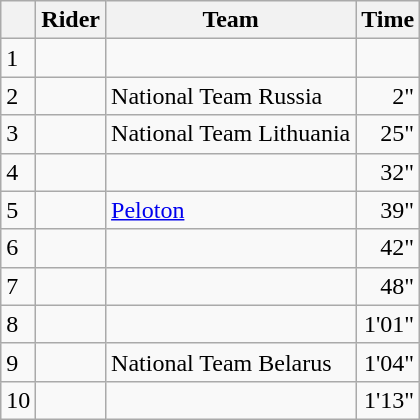<table class="wikitable">
<tr>
<th></th>
<th>Rider</th>
<th>Team</th>
<th>Time</th>
</tr>
<tr>
<td>1</td>
<td> </td>
<td></td>
<td align="right"></td>
</tr>
<tr>
<td>2</td>
<td> </td>
<td>National Team Russia</td>
<td align="right">2"</td>
</tr>
<tr>
<td>3</td>
<td></td>
<td>National Team Lithuania</td>
<td align="right">25"</td>
</tr>
<tr>
<td>4</td>
<td></td>
<td></td>
<td align="right">32"</td>
</tr>
<tr>
<td>5</td>
<td></td>
<td><a href='#'>Peloton</a></td>
<td align="right">39"</td>
</tr>
<tr>
<td>6</td>
<td></td>
<td></td>
<td align="right">42"</td>
</tr>
<tr>
<td>7</td>
<td></td>
<td></td>
<td align="right">48"</td>
</tr>
<tr>
<td>8</td>
<td></td>
<td></td>
<td align="right">1'01"</td>
</tr>
<tr>
<td>9</td>
<td></td>
<td>National Team Belarus</td>
<td align="right">1'04"</td>
</tr>
<tr>
<td>10</td>
<td></td>
<td></td>
<td align="right">1'13"</td>
</tr>
</table>
